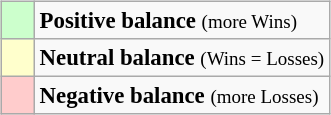<table class="wikitable" style="float:right; font-size:95%">
<tr>
<td style="background:#ccffcc;">    </td>
<td><strong>Positive balance</strong> <small>(more Wins)</small></td>
</tr>
<tr>
<td style="background:#ffffcc;">    </td>
<td><strong>Neutral balance</strong> <small>(Wins = Losses)</small></td>
</tr>
<tr>
<td style="background:#ffcccc;">    </td>
<td><strong>Negative balance</strong> <small>(more Losses)</small></td>
</tr>
</table>
